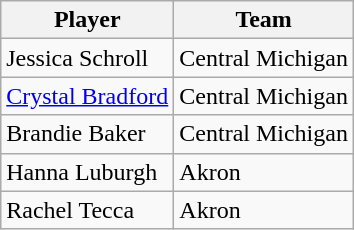<table class="wikitable">
<tr>
<th>Player</th>
<th>Team</th>
</tr>
<tr>
<td>Jessica Schroll</td>
<td>Central Michigan</td>
</tr>
<tr>
<td><a href='#'>Crystal Bradford</a></td>
<td>Central Michigan</td>
</tr>
<tr>
<td>Brandie Baker</td>
<td>Central Michigan</td>
</tr>
<tr>
<td>Hanna Luburgh</td>
<td>Akron</td>
</tr>
<tr>
<td>Rachel Tecca</td>
<td>Akron</td>
</tr>
</table>
